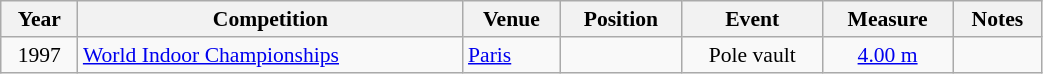<table class="wikitable" width=55% style="font-size:90%; text-align:center;">
<tr>
<th>Year</th>
<th>Competition</th>
<th>Venue</th>
<th>Position</th>
<th>Event</th>
<th>Measure</th>
<th>Notes</th>
</tr>
<tr>
<td>1997</td>
<td align=left><a href='#'>World Indoor Championships</a></td>
<td align=left> <a href='#'>Paris</a></td>
<td></td>
<td>Pole vault</td>
<td><a href='#'>4.00 m</a></td>
<td></td>
</tr>
</table>
